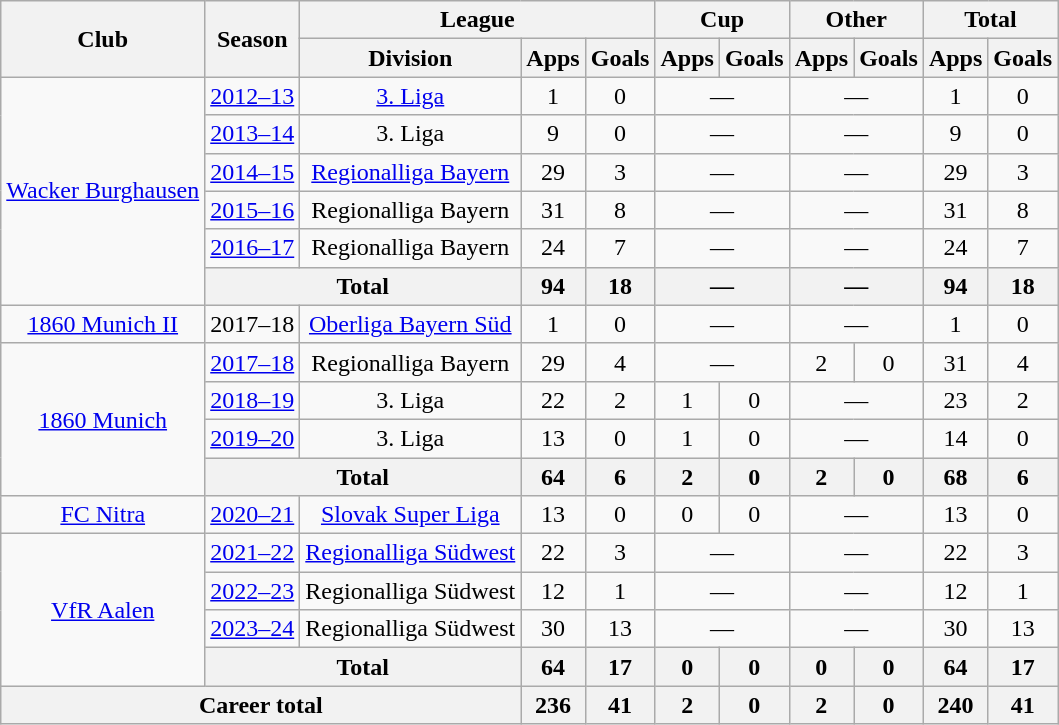<table class="wikitable" style="text-align:center">
<tr>
<th rowspan="2">Club</th>
<th rowspan="2">Season</th>
<th colspan="3">League</th>
<th colspan="2">Cup</th>
<th colspan="2">Other</th>
<th colspan="2">Total</th>
</tr>
<tr>
<th>Division</th>
<th>Apps</th>
<th>Goals</th>
<th>Apps</th>
<th>Goals</th>
<th>Apps</th>
<th>Goals</th>
<th>Apps</th>
<th>Goals</th>
</tr>
<tr>
<td rowspan="6"><a href='#'>Wacker Burghausen</a></td>
<td><a href='#'>2012–13</a></td>
<td><a href='#'>3. Liga</a></td>
<td>1</td>
<td>0</td>
<td colspan="2">—</td>
<td colspan="2">—</td>
<td>1</td>
<td>0</td>
</tr>
<tr>
<td><a href='#'>2013–14</a></td>
<td>3. Liga</td>
<td>9</td>
<td>0</td>
<td colspan="2">—</td>
<td colspan="2">—</td>
<td>9</td>
<td>0</td>
</tr>
<tr>
<td><a href='#'>2014–15</a></td>
<td><a href='#'>Regionalliga Bayern</a></td>
<td>29</td>
<td>3</td>
<td colspan="2">—</td>
<td colspan="2">—</td>
<td>29</td>
<td>3</td>
</tr>
<tr>
<td><a href='#'>2015–16</a></td>
<td>Regionalliga Bayern</td>
<td>31</td>
<td>8</td>
<td colspan="2">—</td>
<td colspan="2">—</td>
<td>31</td>
<td>8</td>
</tr>
<tr>
<td><a href='#'>2016–17</a></td>
<td>Regionalliga Bayern</td>
<td>24</td>
<td>7</td>
<td colspan="2">—</td>
<td colspan="2">—</td>
<td>24</td>
<td>7</td>
</tr>
<tr>
<th colspan="2">Total</th>
<th>94</th>
<th>18</th>
<th colspan="2">—</th>
<th colspan="2">—</th>
<th>94</th>
<th>18</th>
</tr>
<tr>
<td><a href='#'>1860 Munich II</a></td>
<td>2017–18</td>
<td><a href='#'>Oberliga Bayern Süd</a></td>
<td>1</td>
<td>0</td>
<td colspan="2">—</td>
<td colspan="2">—</td>
<td>1</td>
<td>0</td>
</tr>
<tr>
<td rowspan="4"><a href='#'>1860 Munich</a></td>
<td><a href='#'>2017–18</a></td>
<td>Regionalliga Bayern</td>
<td>29</td>
<td>4</td>
<td colspan="2">—</td>
<td>2</td>
<td>0</td>
<td>31</td>
<td>4</td>
</tr>
<tr>
<td><a href='#'>2018–19</a></td>
<td>3. Liga</td>
<td>22</td>
<td>2</td>
<td>1</td>
<td>0</td>
<td colspan="2">—</td>
<td>23</td>
<td>2</td>
</tr>
<tr>
<td><a href='#'>2019–20</a></td>
<td>3. Liga</td>
<td>13</td>
<td>0</td>
<td>1</td>
<td>0</td>
<td colspan="2">—</td>
<td>14</td>
<td>0</td>
</tr>
<tr>
<th colspan="2">Total</th>
<th>64</th>
<th>6</th>
<th>2</th>
<th>0</th>
<th>2</th>
<th>0</th>
<th>68</th>
<th>6</th>
</tr>
<tr>
<td><a href='#'>FC Nitra</a></td>
<td><a href='#'>2020–21</a></td>
<td><a href='#'>Slovak Super Liga</a></td>
<td>13</td>
<td>0</td>
<td>0</td>
<td>0</td>
<td colspan="2">—</td>
<td>13</td>
<td>0</td>
</tr>
<tr>
<td rowspan="4"><a href='#'>VfR Aalen</a></td>
<td><a href='#'>2021–22</a></td>
<td><a href='#'>Regionalliga Südwest</a></td>
<td>22</td>
<td>3</td>
<td colspan="2">—</td>
<td colspan="2">—</td>
<td>22</td>
<td>3</td>
</tr>
<tr>
<td><a href='#'>2022–23</a></td>
<td>Regionalliga Südwest</td>
<td>12</td>
<td>1</td>
<td colspan="2">—</td>
<td colspan="2">—</td>
<td>12</td>
<td>1</td>
</tr>
<tr>
<td><a href='#'>2023–24</a></td>
<td>Regionalliga Südwest</td>
<td>30</td>
<td>13</td>
<td colspan="2">—</td>
<td colspan="2">—</td>
<td>30</td>
<td>13</td>
</tr>
<tr>
<th colspan="2">Total</th>
<th>64</th>
<th>17</th>
<th>0</th>
<th>0</th>
<th>0</th>
<th>0</th>
<th>64</th>
<th>17</th>
</tr>
<tr>
<th colspan="3">Career total</th>
<th>236</th>
<th>41</th>
<th>2</th>
<th>0</th>
<th>2</th>
<th>0</th>
<th>240</th>
<th>41</th>
</tr>
</table>
